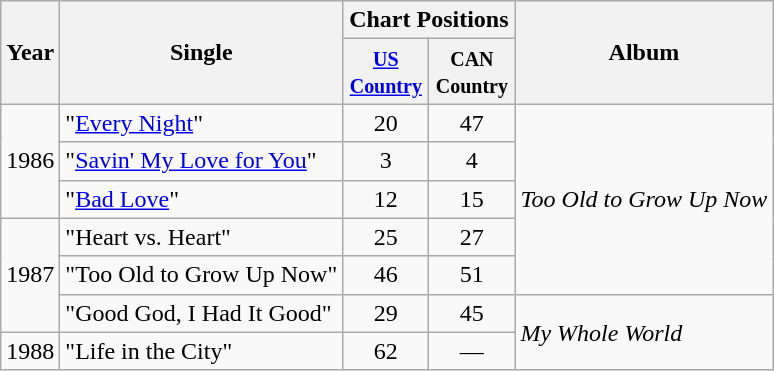<table class="wikitable">
<tr>
<th rowspan="2">Year</th>
<th rowspan="2">Single</th>
<th colspan="2">Chart Positions</th>
<th rowspan="2">Album</th>
</tr>
<tr>
<th width="50"><small><a href='#'>US Country</a></small></th>
<th width="50"><small>CAN Country</small></th>
</tr>
<tr>
<td rowspan=3>1986</td>
<td>"<a href='#'>Every Night</a>"</td>
<td align="center">20</td>
<td align="center">47</td>
<td rowspan=5><em>Too Old to Grow Up Now</em></td>
</tr>
<tr>
<td>"<a href='#'>Savin' My Love for You</a>"</td>
<td align="center">3</td>
<td align="center">4</td>
</tr>
<tr>
<td>"<a href='#'>Bad Love</a>"</td>
<td align="center">12</td>
<td align="center">15</td>
</tr>
<tr>
<td rowspan=3>1987</td>
<td>"Heart vs. Heart"</td>
<td align="center">25</td>
<td align="center">27</td>
</tr>
<tr>
<td>"Too Old to Grow Up Now"</td>
<td align="center">46</td>
<td align="center">51</td>
</tr>
<tr>
<td>"Good God, I Had It Good"</td>
<td align="center">29</td>
<td align="center">45</td>
<td rowspan=2><em>My Whole World</em></td>
</tr>
<tr>
<td>1988</td>
<td>"Life in the City"</td>
<td align="center">62</td>
<td align="center">—</td>
</tr>
</table>
